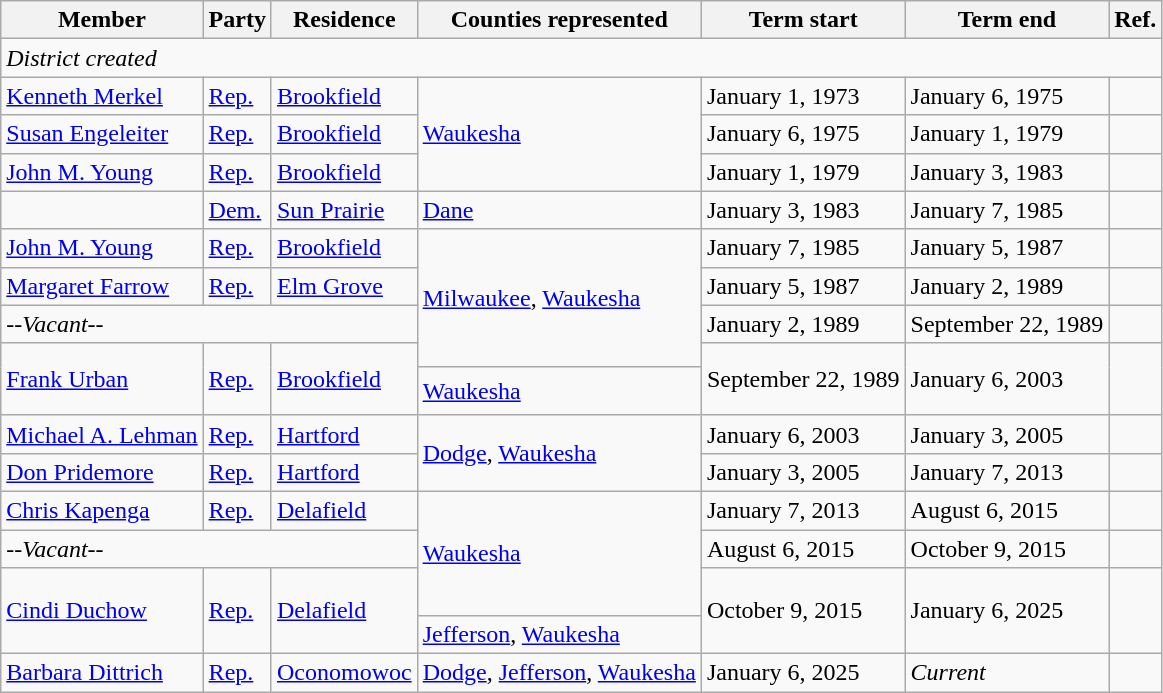<table class="wikitable">
<tr>
<th>Member</th>
<th>Party</th>
<th>Residence</th>
<th>Counties represented</th>
<th>Term start</th>
<th>Term end</th>
<th>Ref.</th>
</tr>
<tr>
<td colspan="7"><em>District created</em></td>
</tr>
<tr>
<td><a href='#'>Kenneth Merkel</a></td>
<td><a href='#'>Rep.</a></td>
<td><a href='#'>Brookfield</a></td>
<td rowspan="3"><a href='#'>Waukesha</a></td>
<td>January 1, 1973</td>
<td>January 6, 1975</td>
<td></td>
</tr>
<tr>
<td><a href='#'>Susan Engeleiter</a></td>
<td><a href='#'>Rep.</a></td>
<td><a href='#'>Brookfield</a></td>
<td>January 6, 1975</td>
<td>January 1, 1979</td>
<td></td>
</tr>
<tr>
<td><a href='#'>John M. Young</a></td>
<td><a href='#'>Rep.</a></td>
<td><a href='#'>Brookfield</a></td>
<td>January 1, 1979</td>
<td>January 3, 1983</td>
<td></td>
</tr>
<tr>
<td></td>
<td><a href='#'>Dem.</a></td>
<td><a href='#'>Sun Prairie</a></td>
<td><a href='#'>Dane</a></td>
<td>January 3, 1983</td>
<td>January 7, 1985</td>
<td></td>
</tr>
<tr>
<td><a href='#'>John M. Young</a></td>
<td><a href='#'>Rep.</a></td>
<td><a href='#'>Brookfield</a></td>
<td rowspan="4"><a href='#'>Milwaukee</a>, <a href='#'>Waukesha</a></td>
<td>January 7, 1985</td>
<td>January 5, 1987</td>
<td></td>
</tr>
<tr>
<td><a href='#'>Margaret Farrow</a></td>
<td><a href='#'>Rep.</a></td>
<td><a href='#'>Elm Grove</a></td>
<td>January 5, 1987</td>
<td>January 2, 1989</td>
<td></td>
</tr>
<tr>
<td colspan="3"><em>--Vacant--</em></td>
<td>January 2, 1989</td>
<td>September 22, 1989</td>
<td></td>
</tr>
<tr style="height:1em">
<td rowspan="2"><a href='#'>Frank Urban</a></td>
<td rowspan="2" ><a href='#'>Rep.</a></td>
<td rowspan="2"><a href='#'>Brookfield</a></td>
<td rowspan="2">September 22, 1989</td>
<td rowspan="2">January 6, 2003</td>
<td rowspan="2"></td>
</tr>
<tr style="height:2em">
<td><a href='#'>Waukesha</a></td>
</tr>
<tr>
<td><a href='#'>Michael A. Lehman</a></td>
<td><a href='#'>Rep.</a></td>
<td><a href='#'>Hartford</a></td>
<td rowspan="2"><a href='#'>Dodge</a>, <a href='#'>Waukesha</a></td>
<td>January 6, 2003</td>
<td>January 3, 2005</td>
<td></td>
</tr>
<tr>
<td><a href='#'>Don Pridemore</a></td>
<td><a href='#'>Rep.</a></td>
<td><a href='#'>Hartford</a></td>
<td>January 3, 2005</td>
<td>January 7, 2013</td>
<td></td>
</tr>
<tr>
<td><a href='#'>Chris Kapenga</a></td>
<td><a href='#'>Rep.</a></td>
<td><a href='#'>Delafield</a></td>
<td rowspan="3"><a href='#'>Waukesha</a></td>
<td>January 7, 2013</td>
<td>August 6, 2015</td>
<td></td>
</tr>
<tr>
<td colspan="3"><em>--Vacant--</em></td>
<td>August 6, 2015</td>
<td>October 9, 2015</td>
<td></td>
</tr>
<tr style="height:2em">
<td rowspan="2"><a href='#'>Cindi Duchow</a></td>
<td rowspan="2" ><a href='#'>Rep.</a></td>
<td rowspan="2"><a href='#'>Delafield</a></td>
<td rowspan="2">October 9, 2015</td>
<td rowspan="2">January 6, 2025</td>
<td rowspan="2"></td>
</tr>
<tr>
<td><a href='#'>Jefferson</a>, <a href='#'>Waukesha</a></td>
</tr>
<tr>
<td><a href='#'>Barbara Dittrich</a></td>
<td><a href='#'>Rep.</a></td>
<td><a href='#'>Oconomowoc</a></td>
<td><a href='#'>Dodge</a>, <a href='#'>Jefferson</a>,  <a href='#'>Waukesha</a></td>
<td>January 6, 2025</td>
<td><em>Current</em></td>
<td></td>
</tr>
</table>
